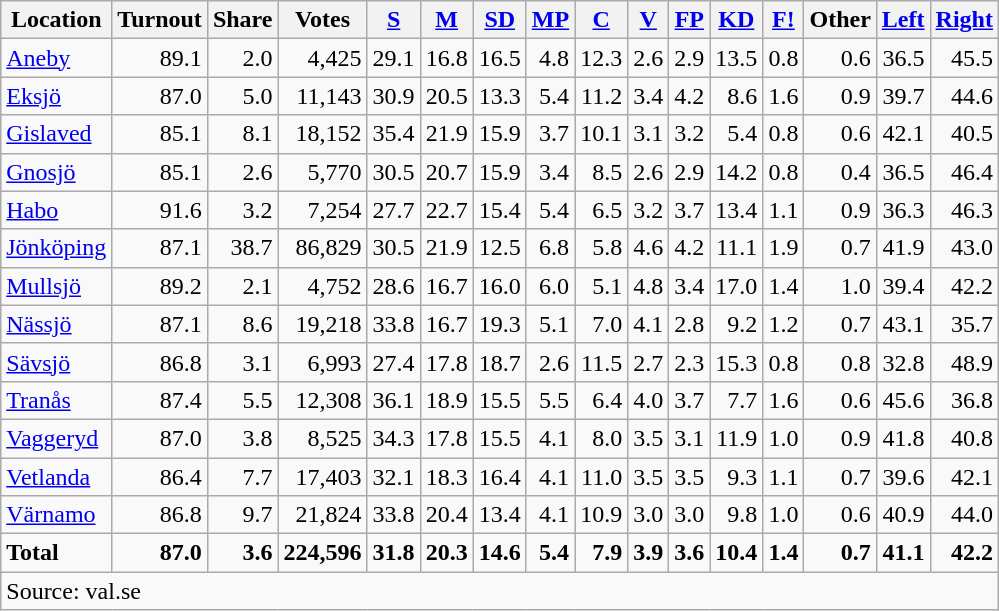<table class="wikitable sortable" style=text-align:right>
<tr>
<th>Location</th>
<th>Turnout</th>
<th>Share</th>
<th>Votes</th>
<th><a href='#'>S</a></th>
<th><a href='#'>M</a></th>
<th><a href='#'>SD</a></th>
<th><a href='#'>MP</a></th>
<th><a href='#'>C</a></th>
<th><a href='#'>V</a></th>
<th><a href='#'>FP</a></th>
<th><a href='#'>KD</a></th>
<th><a href='#'>F!</a></th>
<th>Other</th>
<th><a href='#'>Left</a></th>
<th><a href='#'>Right</a></th>
</tr>
<tr>
<td align=left><a href='#'>Aneby</a></td>
<td>89.1</td>
<td>2.0</td>
<td>4,425</td>
<td>29.1</td>
<td>16.8</td>
<td>16.5</td>
<td>4.8</td>
<td>12.3</td>
<td>2.6</td>
<td>2.9</td>
<td>13.5</td>
<td>0.8</td>
<td>0.6</td>
<td>36.5</td>
<td>45.5</td>
</tr>
<tr>
<td align=left><a href='#'>Eksjö</a></td>
<td>87.0</td>
<td>5.0</td>
<td>11,143</td>
<td>30.9</td>
<td>20.5</td>
<td>13.3</td>
<td>5.4</td>
<td>11.2</td>
<td>3.4</td>
<td>4.2</td>
<td>8.6</td>
<td>1.6</td>
<td>0.9</td>
<td>39.7</td>
<td>44.6</td>
</tr>
<tr>
<td align=left><a href='#'>Gislaved</a></td>
<td>85.1</td>
<td>8.1</td>
<td>18,152</td>
<td>35.4</td>
<td>21.9</td>
<td>15.9</td>
<td>3.7</td>
<td>10.1</td>
<td>3.1</td>
<td>3.2</td>
<td>5.4</td>
<td>0.8</td>
<td>0.6</td>
<td>42.1</td>
<td>40.5</td>
</tr>
<tr>
<td align=left><a href='#'>Gnosjö</a></td>
<td>85.1</td>
<td>2.6</td>
<td>5,770</td>
<td>30.5</td>
<td>20.7</td>
<td>15.9</td>
<td>3.4</td>
<td>8.5</td>
<td>2.6</td>
<td>2.9</td>
<td>14.2</td>
<td>0.8</td>
<td>0.4</td>
<td>36.5</td>
<td>46.4</td>
</tr>
<tr>
<td align=left><a href='#'>Habo</a></td>
<td>91.6</td>
<td>3.2</td>
<td>7,254</td>
<td>27.7</td>
<td>22.7</td>
<td>15.4</td>
<td>5.4</td>
<td>6.5</td>
<td>3.2</td>
<td>3.7</td>
<td>13.4</td>
<td>1.1</td>
<td>0.9</td>
<td>36.3</td>
<td>46.3</td>
</tr>
<tr>
<td align=left><a href='#'>Jönköping</a></td>
<td>87.1</td>
<td>38.7</td>
<td>86,829</td>
<td>30.5</td>
<td>21.9</td>
<td>12.5</td>
<td>6.8</td>
<td>5.8</td>
<td>4.6</td>
<td>4.2</td>
<td>11.1</td>
<td>1.9</td>
<td>0.7</td>
<td>41.9</td>
<td>43.0</td>
</tr>
<tr>
<td align=left><a href='#'>Mullsjö</a></td>
<td>89.2</td>
<td>2.1</td>
<td>4,752</td>
<td>28.6</td>
<td>16.7</td>
<td>16.0</td>
<td>6.0</td>
<td>5.1</td>
<td>4.8</td>
<td>3.4</td>
<td>17.0</td>
<td>1.4</td>
<td>1.0</td>
<td>39.4</td>
<td>42.2</td>
</tr>
<tr>
<td align=left><a href='#'>Nässjö</a></td>
<td>87.1</td>
<td>8.6</td>
<td>19,218</td>
<td>33.8</td>
<td>16.7</td>
<td>19.3</td>
<td>5.1</td>
<td>7.0</td>
<td>4.1</td>
<td>2.8</td>
<td>9.2</td>
<td>1.2</td>
<td>0.7</td>
<td>43.1</td>
<td>35.7</td>
</tr>
<tr>
<td align=left><a href='#'>Sävsjö</a></td>
<td>86.8</td>
<td>3.1</td>
<td>6,993</td>
<td>27.4</td>
<td>17.8</td>
<td>18.7</td>
<td>2.6</td>
<td>11.5</td>
<td>2.7</td>
<td>2.3</td>
<td>15.3</td>
<td>0.8</td>
<td>0.8</td>
<td>32.8</td>
<td>48.9</td>
</tr>
<tr>
<td align=left><a href='#'>Tranås</a></td>
<td>87.4</td>
<td>5.5</td>
<td>12,308</td>
<td>36.1</td>
<td>18.9</td>
<td>15.5</td>
<td>5.5</td>
<td>6.4</td>
<td>4.0</td>
<td>3.7</td>
<td>7.7</td>
<td>1.6</td>
<td>0.6</td>
<td>45.6</td>
<td>36.8</td>
</tr>
<tr>
<td align=left><a href='#'>Vaggeryd</a></td>
<td>87.0</td>
<td>3.8</td>
<td>8,525</td>
<td>34.3</td>
<td>17.8</td>
<td>15.5</td>
<td>4.1</td>
<td>8.0</td>
<td>3.5</td>
<td>3.1</td>
<td>11.9</td>
<td>1.0</td>
<td>0.9</td>
<td>41.8</td>
<td>40.8</td>
</tr>
<tr>
<td align=left><a href='#'>Vetlanda</a></td>
<td>86.4</td>
<td>7.7</td>
<td>17,403</td>
<td>32.1</td>
<td>18.3</td>
<td>16.4</td>
<td>4.1</td>
<td>11.0</td>
<td>3.5</td>
<td>3.5</td>
<td>9.3</td>
<td>1.1</td>
<td>0.7</td>
<td>39.6</td>
<td>42.1</td>
</tr>
<tr>
<td align=left><a href='#'>Värnamo</a></td>
<td>86.8</td>
<td>9.7</td>
<td>21,824</td>
<td>33.8</td>
<td>20.4</td>
<td>13.4</td>
<td>4.1</td>
<td>10.9</td>
<td>3.0</td>
<td>3.0</td>
<td>9.8</td>
<td>1.0</td>
<td>0.6</td>
<td>40.9</td>
<td>44.0</td>
</tr>
<tr>
<td align=left><strong>Total</strong></td>
<td><strong>87.0</strong></td>
<td><strong>3.6</strong></td>
<td><strong>224,596</strong></td>
<td><strong>31.8</strong></td>
<td><strong>20.3</strong></td>
<td><strong>14.6</strong></td>
<td><strong>5.4</strong></td>
<td><strong>7.9</strong></td>
<td><strong>3.9</strong></td>
<td><strong>3.6</strong></td>
<td><strong>10.4</strong></td>
<td><strong>1.4</strong></td>
<td><strong>0.7</strong></td>
<td><strong>41.1</strong></td>
<td><strong>42.2</strong></td>
</tr>
<tr>
<td align=left colspan=16>Source: val.se </td>
</tr>
</table>
